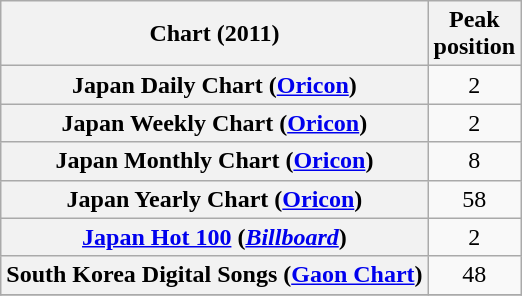<table class="wikitable sortable plainrowheaders">
<tr>
<th>Chart (2011)</th>
<th>Peak<br>position</th>
</tr>
<tr>
<th scope="row">Japan Daily Chart (<a href='#'>Oricon</a>)</th>
<td style="text-align:center;">2</td>
</tr>
<tr>
<th scope="row">Japan Weekly Chart (<a href='#'>Oricon</a>)</th>
<td style="text-align:center;">2</td>
</tr>
<tr>
<th scope="row">Japan Monthly Chart (<a href='#'>Oricon</a>)</th>
<td style="text-align:center;">8</td>
</tr>
<tr>
<th scope="row">Japan Yearly Chart (<a href='#'>Oricon</a>)</th>
<td style="text-align:center;">58</td>
</tr>
<tr>
<th scope="row"><a href='#'>Japan Hot 100</a> (<em><a href='#'>Billboard</a></em>)</th>
<td style="text-align:center;">2</td>
</tr>
<tr>
<th scope="row">South Korea Digital Songs (<a href='#'>Gaon Chart</a>)</th>
<td style="text-align:center;">48</td>
</tr>
<tr>
</tr>
</table>
